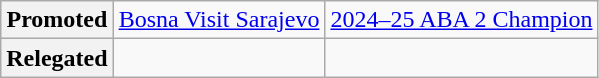<table class="wikitable">
<tr>
<th>Promoted</th>
<td> <a href='#'>Bosna Visit Sarajevo</a></td>
<td><a href='#'>2024–25 ABA 2 Champion</a></td>
</tr>
<tr>
<th>Relegated</th>
<td></td>
<td></td>
</tr>
</table>
